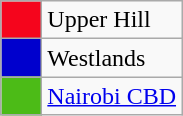<table class="wikitable">
<tr>
<td width="20px" style="background-color:#F5051c"></td>
<td>Upper Hill</td>
</tr>
<tr>
<td width="20px" style="background-color:#0000CD"></td>
<td>Westlands</td>
</tr>
<tr>
<td width="20px" style="background-color:#4CBB17"></td>
<td><a href='#'>Nairobi CBD</a></td>
</tr>
</table>
